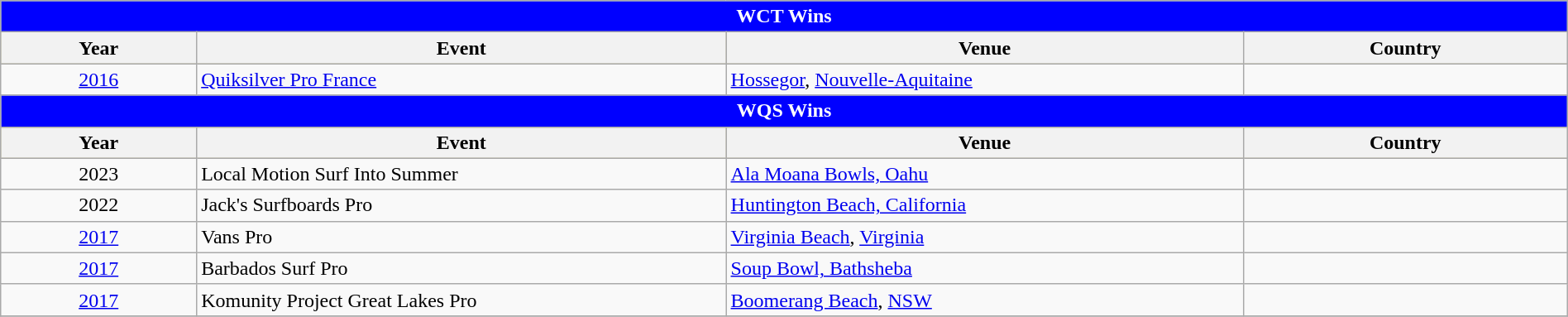<table class="wikitable" style="width:100%;">
<tr bgcolor=skyblue>
<td colspan=4; style="background: blue; color: white" align="center"><strong>WCT Wins</strong></td>
</tr>
<tr bgcolor=#bdb76b>
<th>Year</th>
<th>Event</th>
<th>Venue</th>
<th>Country</th>
</tr>
<tr>
<td style=text-align:center><a href='#'>2016</a></td>
<td><a href='#'>Quiksilver Pro France</a></td>
<td><a href='#'>Hossegor</a>, <a href='#'>Nouvelle-Aquitaine</a></td>
<td></td>
</tr>
<tr>
<td colspan=4; style="background: blue; color: white" align="center"><strong>WQS Wins</strong></td>
</tr>
<tr bgcolor=#bdb76b>
<th>Year</th>
<th width=   33.8%>Event</th>
<th width=     33%>Venue</th>
<th>Country</th>
</tr>
<tr>
<td style=text-align:center>2023</td>
<td>Local Motion Surf Into Summer</td>
<td><a href='#'>Ala Moana Bowls, Oahu</a></td>
<td></td>
</tr>
<tr>
<td style=text-align:center>2022</td>
<td>Jack's Surfboards Pro</td>
<td><a href='#'>Huntington Beach, California</a></td>
<td></td>
</tr>
<tr>
<td style=text-align:center><a href='#'>2017</a></td>
<td>Vans Pro</td>
<td><a href='#'>Virginia Beach</a>, <a href='#'>Virginia</a></td>
<td></td>
</tr>
<tr>
<td style=text-align:center><a href='#'>2017</a></td>
<td>Barbados Surf Pro</td>
<td><a href='#'>Soup Bowl, Bathsheba</a></td>
<td></td>
</tr>
<tr>
<td style=text-align:center><a href='#'>2017</a></td>
<td>Komunity Project Great Lakes Pro</td>
<td><a href='#'>Boomerang Beach</a>, <a href='#'>NSW</a></td>
<td></td>
</tr>
<tr>
</tr>
</table>
